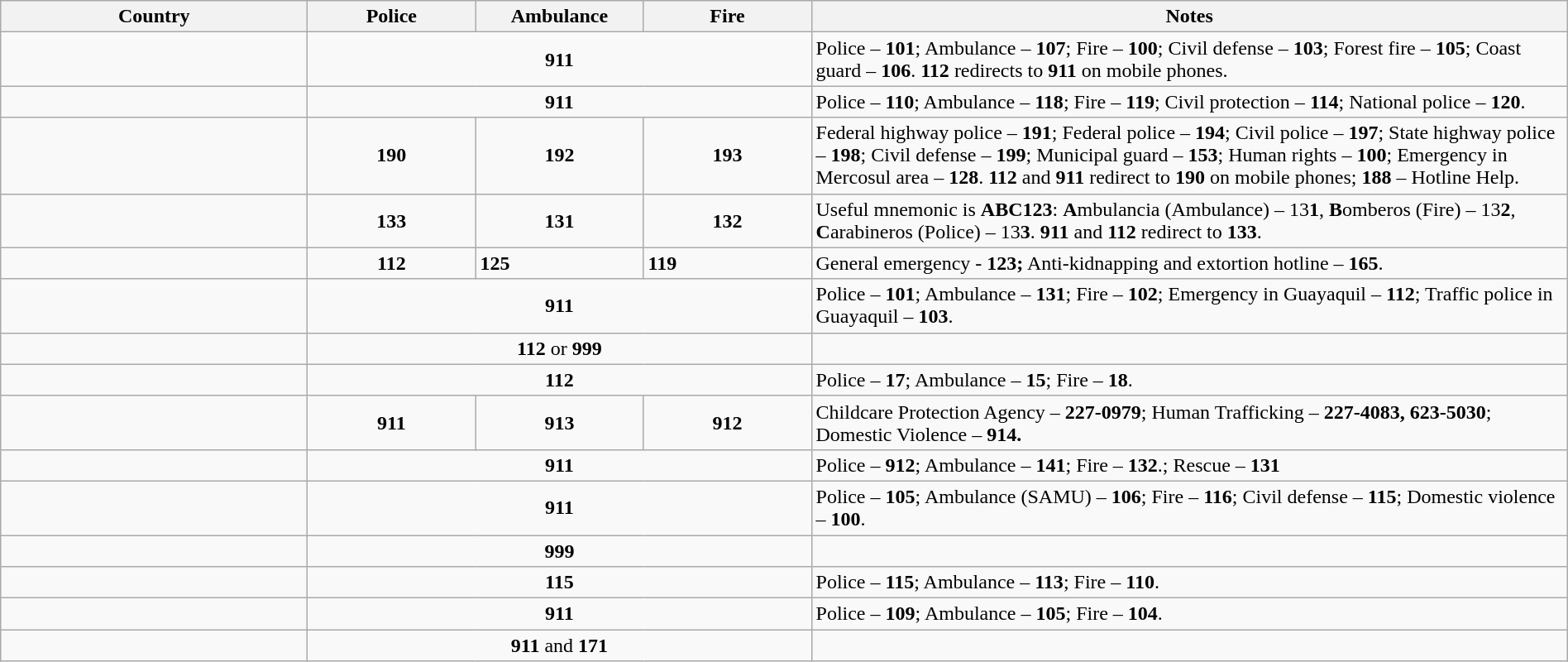<table class="wikitable sortable" style="width: 100%;">
<tr>
<th style="width: 15em;">Country</th>
<th style="width: 8em;">Police</th>
<th style="width: 8em;">Ambulance</th>
<th style="width: 8em;">Fire</th>
<th>Notes</th>
</tr>
<tr>
<td></td>
<td colspan="3" style="text-align: center;"><strong>911</strong></td>
<td>Police – <strong>101</strong>; Ambulance – <strong>107</strong>; Fire – <strong>100</strong>; Civil defense – <strong>103</strong>; Forest fire – <strong>105</strong>; Coast guard – <strong>106</strong>. <strong>112</strong> redirects to <strong>911</strong> on mobile phones.</td>
</tr>
<tr>
<td></td>
<td colspan="3" style="text-align: center;"><strong>911</strong></td>
<td>Police – <strong>110</strong>; Ambulance – <strong>118</strong>; Fire – <strong>119</strong>; Civil protection – <strong>114</strong>; National police – <strong>120</strong>.</td>
</tr>
<tr>
<td></td>
<td align=center><strong>190</strong></td>
<td align=center><strong>192</strong></td>
<td align=center><strong>193</strong></td>
<td>Federal highway police – <strong>191</strong>; Federal police – <strong>194</strong>; Civil police – <strong>197</strong>; State highway police – <strong>198</strong>; Civil defense – <strong>199</strong>; Municipal guard – <strong>153</strong>; Human rights – <strong>100</strong>; Emergency in Mercosul area – <strong>128</strong>. <strong>112</strong> and <strong>911</strong> redirect to <strong>190</strong> on mobile phones; <strong>188</strong> – Hotline Help.</td>
</tr>
<tr>
<td></td>
<td align=center><strong>133</strong></td>
<td align=center><strong>131</strong></td>
<td align=center><strong>132</strong></td>
<td>Useful mnemonic is <strong>ABC123</strong>: <strong>A</strong>mbulancia (Ambulance) – 13<strong>1</strong>, <strong>B</strong>omberos (Fire) – 13<strong>2</strong>, <strong>C</strong>arabineros (Police) – 13<strong>3</strong>. <strong>911</strong> and <strong>112</strong> redirect to <strong>133</strong>.</td>
</tr>
<tr>
<td></td>
<td style="text-align: center;"><strong>112</strong></td>
<td><strong>125</strong></td>
<td><strong>119</strong></td>
<td>General emergency - <strong>123;</strong> Anti-kidnapping and extortion hotline – <strong>165</strong>.</td>
</tr>
<tr>
<td></td>
<td colspan="3" style="text-align: center;"><strong>911</strong></td>
<td>Police – <strong>101</strong>; Ambulance – <strong>131</strong>; Fire – <strong>102</strong>; Emergency in Guayaquil – <strong>112</strong>; Traffic police in Guayaquil – <strong>103</strong>.</td>
</tr>
<tr>
<td></td>
<td colspan="3" style="text-align: center;"><strong>112</strong> or <strong>999</strong></td>
<td></td>
</tr>
<tr>
<td></td>
<td colspan="3" style="text-align: center;"><strong>112</strong></td>
<td>Police – <strong>17</strong>; Ambulance – <strong>15</strong>; Fire – <strong>18</strong>.</td>
</tr>
<tr>
<td></td>
<td align=center><strong>911</strong></td>
<td align=center><strong>913</strong></td>
<td align=center><strong>912</strong></td>
<td>Childcare Protection Agency – <strong>227-0979</strong>; Human Trafficking – <strong>227-4083, 623-5030</strong>; Domestic Violence – <strong>914.</strong></td>
</tr>
<tr>
<td></td>
<td colspan="3" style="text-align: center;"><strong>911</strong></td>
<td>Police – <strong>912</strong>; Ambulance – <strong>141</strong>; Fire – <strong>132</strong>.; Rescue – <strong>131</strong></td>
</tr>
<tr>
<td></td>
<td colspan="3" style="text-align: center;"><strong>911</strong></td>
<td>Police – <strong>105</strong>; Ambulance (SAMU) – <strong>106</strong>; Fire – <strong>116</strong>; Civil defense – <strong>115</strong>; Domestic violence – <strong>100</strong>.</td>
</tr>
<tr>
<td></td>
<td colspan="3" style="text-align: center;"><strong>999</strong></td>
<td></td>
</tr>
<tr>
<td></td>
<td colspan="3" style="text-align: center;"><strong>115</strong></td>
<td>Police – <strong>115</strong>; Ambulance – <strong>113</strong>; Fire – <strong>110</strong>.</td>
</tr>
<tr>
<td></td>
<td colspan="3" style="text-align: center;"><strong>911</strong></td>
<td>Police – <strong>109</strong>; Ambulance – <strong>105</strong>; Fire – <strong>104</strong>.</td>
</tr>
<tr>
<td></td>
<td colspan="3" style="text-align: center;"><strong>911</strong> and <strong>171</strong></td>
<td></td>
</tr>
</table>
